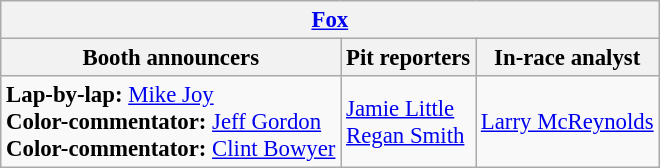<table class="wikitable" style="font-size: 95%">
<tr>
<th colspan="3"><a href='#'>Fox</a></th>
</tr>
<tr>
<th>Booth announcers</th>
<th>Pit reporters</th>
<th>In-race analyst</th>
</tr>
<tr>
<td><strong>Lap-by-lap:</strong> <a href='#'>Mike Joy</a><br><strong>Color-commentator:</strong> <a href='#'>Jeff Gordon</a><br><strong>Color-commentator:</strong> <a href='#'>Clint Bowyer</a></td>
<td><a href='#'>Jamie Little</a><br><a href='#'>Regan Smith</a></td>
<td><a href='#'>Larry McReynolds</a></td>
</tr>
</table>
